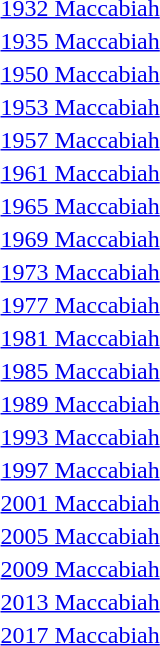<table>
<tr valign="top">
<td><a href='#'>1932 Maccabiah</a></td>
<td></td>
<td></td>
<td></td>
</tr>
<tr>
<td><a href='#'>1935 Maccabiah</a></td>
<td></td>
<td></td>
<td></td>
</tr>
<tr>
<td><a href='#'>1950 Maccabiah</a></td>
<td></td>
<td></td>
<td></td>
</tr>
<tr>
<td><a href='#'>1953 Maccabiah</a></td>
<td></td>
<td></td>
<td></td>
</tr>
<tr>
<td><a href='#'>1957 Maccabiah</a></td>
<td></td>
<td></td>
<td></td>
</tr>
<tr>
<td><a href='#'>1961 Maccabiah</a></td>
<td></td>
<td></td>
<td></td>
</tr>
<tr>
<td><a href='#'>1965 Maccabiah</a></td>
<td></td>
<td></td>
<td></td>
</tr>
<tr>
<td><a href='#'>1969 Maccabiah</a></td>
<td></td>
<td></td>
<td></td>
</tr>
<tr>
<td><a href='#'>1973 Maccabiah</a></td>
<td></td>
<td></td>
<td></td>
</tr>
<tr>
<td><a href='#'>1977 Maccabiah</a></td>
<td></td>
<td></td>
<td></td>
</tr>
<tr>
<td><a href='#'>1981 Maccabiah</a></td>
<td></td>
<td></td>
<td></td>
</tr>
<tr>
<td><a href='#'>1985 Maccabiah</a></td>
<td></td>
<td></td>
<td></td>
</tr>
<tr>
<td><a href='#'>1989 Maccabiah</a></td>
<td></td>
<td></td>
<td></td>
</tr>
<tr>
<td><a href='#'>1993 Maccabiah</a></td>
<td></td>
<td></td>
<td></td>
</tr>
<tr>
<td><a href='#'>1997 Maccabiah</a></td>
<td></td>
<td></td>
<td></td>
</tr>
<tr>
<td><a href='#'>2001 Maccabiah</a></td>
<td></td>
<td></td>
<td></td>
</tr>
<tr>
<td><a href='#'>2005 Maccabiah</a></td>
<td></td>
<td></td>
<td></td>
</tr>
<tr>
<td><a href='#'>2009 Maccabiah</a></td>
<td></td>
<td></td>
<td></td>
</tr>
<tr>
<td><a href='#'>2013 Maccabiah</a></td>
<td></td>
<td></td>
<td></td>
</tr>
<tr>
<td><a href='#'>2017 Maccabiah</a></td>
<td></td>
<td></td>
<td></td>
</tr>
</table>
